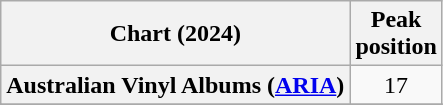<table class="wikitable sortable plainrowheaders" style="text-align:center">
<tr>
<th scope="col">Chart (2024)</th>
<th scope="col">Peak<br>position</th>
</tr>
<tr>
<th scope="row">Australian Vinyl Albums (<a href='#'>ARIA</a>)</th>
<td>17</td>
</tr>
<tr>
</tr>
<tr>
</tr>
<tr>
</tr>
<tr>
</tr>
<tr>
</tr>
<tr>
</tr>
</table>
